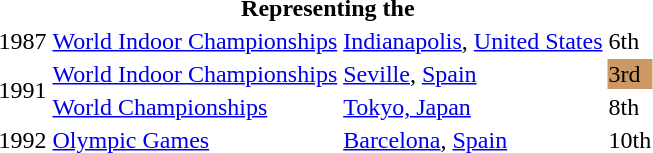<table>
<tr>
<th colspan="5">Representing the </th>
</tr>
<tr>
<td>1987</td>
<td><a href='#'>World Indoor Championships</a></td>
<td><a href='#'>Indianapolis</a>, <a href='#'>United States</a></td>
<td>6th</td>
<td></td>
</tr>
<tr>
<td rowspan=2>1991</td>
<td><a href='#'>World Indoor Championships</a></td>
<td><a href='#'>Seville</a>, <a href='#'>Spain</a></td>
<td bgcolor="cc9966">3rd</td>
<td></td>
</tr>
<tr>
<td><a href='#'>World Championships</a></td>
<td><a href='#'>Tokyo, Japan</a></td>
<td>8th</td>
<td></td>
</tr>
<tr>
<td>1992</td>
<td><a href='#'>Olympic Games</a></td>
<td><a href='#'>Barcelona</a>, <a href='#'>Spain</a></td>
<td align="center">10th</td>
<td></td>
</tr>
</table>
